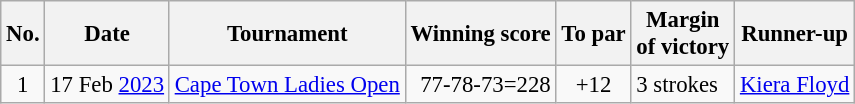<table class="wikitable" style="font-size:95%;">
<tr>
<th>No.</th>
<th>Date</th>
<th>Tournament</th>
<th>Winning score</th>
<th>To par</th>
<th>Margin<br>of victory</th>
<th>Runner-up</th>
</tr>
<tr>
<td align=center>1</td>
<td align=right>17 Feb <a href='#'>2023</a></td>
<td><a href='#'>Cape Town Ladies Open</a></td>
<td align=right>77-78-73=228</td>
<td align=center>+12</td>
<td>3 strokes</td>
<td> <a href='#'>Kiera Floyd</a></td>
</tr>
</table>
